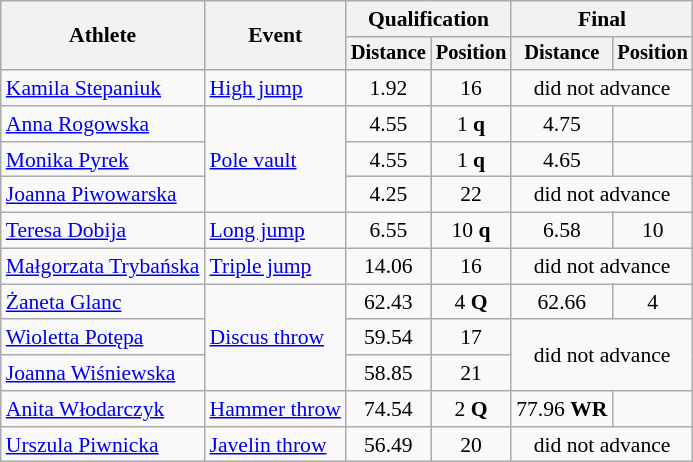<table class=wikitable style="font-size:90%">
<tr>
<th rowspan="2">Athlete</th>
<th rowspan="2">Event</th>
<th colspan="2">Qualification</th>
<th colspan="2">Final</th>
</tr>
<tr style="font-size:95%">
<th>Distance</th>
<th>Position</th>
<th>Distance</th>
<th>Position</th>
</tr>
<tr style=text-align:center>
<td style=text-align:left><a href='#'>Kamila Stepaniuk</a></td>
<td style=text-align:left><a href='#'>High jump</a></td>
<td>1.92</td>
<td>16</td>
<td colspan=2>did not advance</td>
</tr>
<tr style=text-align:center>
<td style=text-align:left><a href='#'>Anna Rogowska</a></td>
<td style=text-align:left rowspan=3><a href='#'>Pole vault</a></td>
<td>4.55</td>
<td>1 <strong>q</strong></td>
<td>4.75</td>
<td></td>
</tr>
<tr style=text-align:center>
<td style=text-align:left><a href='#'>Monika Pyrek</a></td>
<td>4.55</td>
<td>1 <strong>q</strong></td>
<td>4.65</td>
<td></td>
</tr>
<tr style=text-align:center>
<td style=text-align:left><a href='#'>Joanna Piwowarska</a></td>
<td>4.25</td>
<td>22</td>
<td colspan=2>did not advance</td>
</tr>
<tr style=text-align:center>
<td style=text-align:left><a href='#'>Teresa Dobija</a></td>
<td style=text-align:left><a href='#'>Long jump</a></td>
<td>6.55</td>
<td>10 <strong>q</strong></td>
<td>6.58</td>
<td>10</td>
</tr>
<tr style=text-align:center>
<td style=text-align:left><a href='#'>Małgorzata Trybańska</a></td>
<td style=text-align:left><a href='#'>Triple jump</a></td>
<td>14.06</td>
<td>16</td>
<td colspan=2>did not advance</td>
</tr>
<tr style=text-align:center>
<td style=text-align:left><a href='#'>Żaneta Glanc</a></td>
<td style=text-align:left rowspan=3><a href='#'>Discus throw</a></td>
<td>62.43</td>
<td>4 <strong>Q</strong></td>
<td>62.66</td>
<td>4</td>
</tr>
<tr style=text-align:center>
<td style=text-align:left><a href='#'>Wioletta Potępa</a></td>
<td>59.54</td>
<td>17</td>
<td colspan=2 rowspan=2>did not advance</td>
</tr>
<tr style=text-align:center>
<td style=text-align:left><a href='#'>Joanna Wiśniewska</a></td>
<td>58.85</td>
<td>21</td>
</tr>
<tr style=text-align:center>
<td style=text-align:left><a href='#'>Anita Włodarczyk</a></td>
<td style=text-align:left><a href='#'>Hammer throw</a></td>
<td>74.54</td>
<td>2 <strong>Q</strong></td>
<td>77.96 <strong>WR</strong></td>
<td></td>
</tr>
<tr style=text-align:center>
<td style=text-align:left><a href='#'>Urszula Piwnicka</a></td>
<td style=text-align:left><a href='#'>Javelin throw</a></td>
<td>56.49</td>
<td>20</td>
<td colspan=2>did not advance</td>
</tr>
</table>
